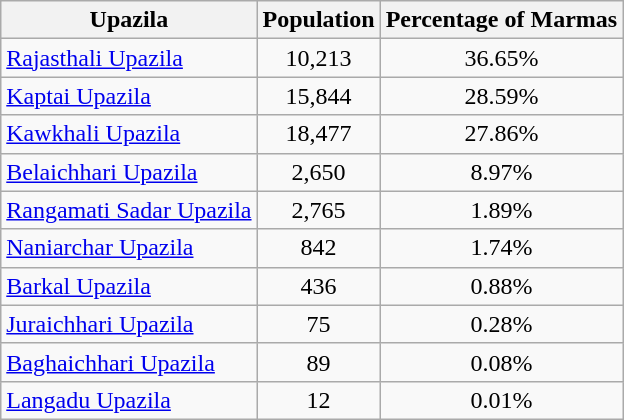<table class="wikitable sortable">
<tr>
<th>Upazila</th>
<th>Population</th>
<th>Percentage of Marmas</th>
</tr>
<tr>
<td><a href='#'>Rajasthali Upazila</a></td>
<td align=center>10,213</td>
<td align=center>36.65%</td>
</tr>
<tr>
<td><a href='#'>Kaptai Upazila</a></td>
<td align=center>15,844</td>
<td align=center>28.59%</td>
</tr>
<tr>
<td><a href='#'>Kawkhali Upazila</a></td>
<td align=center>18,477</td>
<td align=center>27.86%</td>
</tr>
<tr>
<td><a href='#'>Belaichhari Upazila</a></td>
<td align=center>2,650</td>
<td align=center>8.97%</td>
</tr>
<tr>
<td><a href='#'>Rangamati Sadar Upazila</a></td>
<td align=center>2,765</td>
<td align=center>1.89%</td>
</tr>
<tr>
<td><a href='#'>Naniarchar Upazila</a></td>
<td align=center>842</td>
<td align=center>1.74%</td>
</tr>
<tr>
<td><a href='#'>Barkal Upazila</a></td>
<td align=center>436</td>
<td align='center'>0.88%</td>
</tr>
<tr>
<td><a href='#'>Juraichhari Upazila</a></td>
<td align=center>75</td>
<td align='center'>0.28%</td>
</tr>
<tr>
<td><a href='#'>Baghaichhari Upazila</a></td>
<td align=center>89</td>
<td align='center'>0.08%</td>
</tr>
<tr>
<td><a href='#'>Langadu Upazila</a></td>
<td align=center>12</td>
<td align='center'>0.01%</td>
</tr>
</table>
